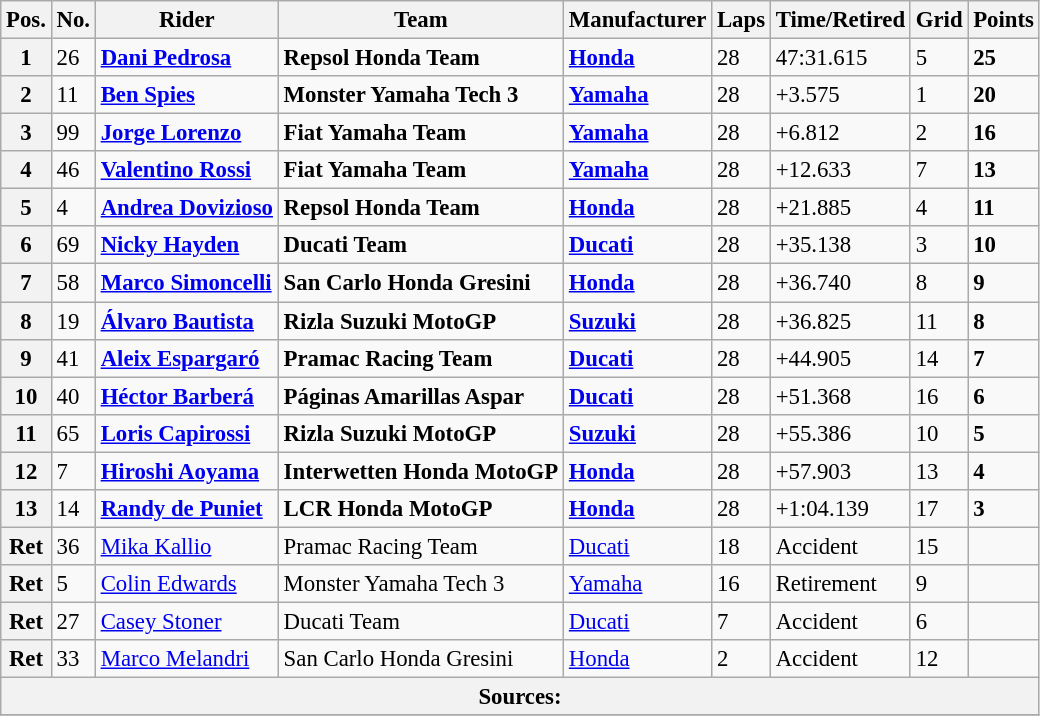<table class="wikitable" style="font-size: 95%;">
<tr>
<th>Pos.</th>
<th>No.</th>
<th>Rider</th>
<th>Team</th>
<th>Manufacturer</th>
<th>Laps</th>
<th>Time/Retired</th>
<th>Grid</th>
<th>Points</th>
</tr>
<tr>
<th>1</th>
<td>26</td>
<td> <strong><a href='#'>Dani Pedrosa</a></strong></td>
<td><strong>Repsol Honda Team</strong></td>
<td><strong><a href='#'>Honda</a></strong></td>
<td>28</td>
<td>47:31.615</td>
<td>5</td>
<td><strong>25</strong></td>
</tr>
<tr>
<th>2</th>
<td>11</td>
<td> <strong><a href='#'>Ben Spies</a></strong></td>
<td><strong>Monster Yamaha Tech 3</strong></td>
<td><strong><a href='#'>Yamaha</a></strong></td>
<td>28</td>
<td>+3.575</td>
<td>1</td>
<td><strong>20</strong></td>
</tr>
<tr>
<th>3</th>
<td>99</td>
<td> <strong><a href='#'>Jorge Lorenzo</a></strong></td>
<td><strong>Fiat Yamaha Team</strong></td>
<td><strong><a href='#'>Yamaha</a></strong></td>
<td>28</td>
<td>+6.812</td>
<td>2</td>
<td><strong>16</strong></td>
</tr>
<tr>
<th>4</th>
<td>46</td>
<td> <strong><a href='#'>Valentino Rossi</a></strong></td>
<td><strong>Fiat Yamaha Team</strong></td>
<td><strong><a href='#'>Yamaha</a></strong></td>
<td>28</td>
<td>+12.633</td>
<td>7</td>
<td><strong>13</strong></td>
</tr>
<tr>
<th>5</th>
<td>4</td>
<td> <strong><a href='#'>Andrea Dovizioso</a></strong></td>
<td><strong>Repsol Honda Team</strong></td>
<td><strong><a href='#'>Honda</a></strong></td>
<td>28</td>
<td>+21.885</td>
<td>4</td>
<td><strong>11</strong></td>
</tr>
<tr>
<th>6</th>
<td>69</td>
<td> <strong><a href='#'>Nicky Hayden</a></strong></td>
<td><strong>Ducati Team</strong></td>
<td><strong><a href='#'>Ducati</a></strong></td>
<td>28</td>
<td>+35.138</td>
<td>3</td>
<td><strong>10</strong></td>
</tr>
<tr>
<th>7</th>
<td>58</td>
<td> <strong><a href='#'>Marco Simoncelli</a></strong></td>
<td><strong>San Carlo Honda Gresini</strong></td>
<td><strong><a href='#'>Honda</a></strong></td>
<td>28</td>
<td>+36.740</td>
<td>8</td>
<td><strong>9</strong></td>
</tr>
<tr>
<th>8</th>
<td>19</td>
<td> <strong><a href='#'>Álvaro Bautista</a></strong></td>
<td><strong>Rizla Suzuki MotoGP</strong></td>
<td><strong><a href='#'>Suzuki</a></strong></td>
<td>28</td>
<td>+36.825</td>
<td>11</td>
<td><strong>8</strong></td>
</tr>
<tr>
<th>9</th>
<td>41</td>
<td> <strong><a href='#'>Aleix Espargaró</a></strong></td>
<td><strong>Pramac Racing Team</strong></td>
<td><strong><a href='#'>Ducati</a></strong></td>
<td>28</td>
<td>+44.905</td>
<td>14</td>
<td><strong>7</strong></td>
</tr>
<tr>
<th>10</th>
<td>40</td>
<td> <strong><a href='#'>Héctor Barberá</a></strong></td>
<td><strong>Páginas Amarillas Aspar</strong></td>
<td><strong><a href='#'>Ducati</a></strong></td>
<td>28</td>
<td>+51.368</td>
<td>16</td>
<td><strong>6</strong></td>
</tr>
<tr>
<th>11</th>
<td>65</td>
<td> <strong><a href='#'>Loris Capirossi</a></strong></td>
<td><strong>Rizla Suzuki MotoGP</strong></td>
<td><strong><a href='#'>Suzuki</a></strong></td>
<td>28</td>
<td>+55.386</td>
<td>10</td>
<td><strong>5</strong></td>
</tr>
<tr>
<th>12</th>
<td>7</td>
<td> <strong><a href='#'>Hiroshi Aoyama</a></strong></td>
<td><strong>Interwetten Honda MotoGP</strong></td>
<td><strong><a href='#'>Honda</a></strong></td>
<td>28</td>
<td>+57.903</td>
<td>13</td>
<td><strong>4</strong></td>
</tr>
<tr>
<th>13</th>
<td>14</td>
<td> <strong><a href='#'>Randy de Puniet</a></strong></td>
<td><strong>LCR Honda MotoGP</strong></td>
<td><strong><a href='#'>Honda</a></strong></td>
<td>28</td>
<td>+1:04.139</td>
<td>17</td>
<td><strong>3</strong></td>
</tr>
<tr>
<th>Ret</th>
<td>36</td>
<td> <a href='#'>Mika Kallio</a></td>
<td>Pramac Racing Team</td>
<td><a href='#'>Ducati</a></td>
<td>18</td>
<td>Accident</td>
<td>15</td>
<td></td>
</tr>
<tr>
<th>Ret</th>
<td>5</td>
<td> <a href='#'>Colin Edwards</a></td>
<td>Monster Yamaha Tech 3</td>
<td><a href='#'>Yamaha</a></td>
<td>16</td>
<td>Retirement</td>
<td>9</td>
<td></td>
</tr>
<tr>
<th>Ret</th>
<td>27</td>
<td> <a href='#'>Casey Stoner</a></td>
<td>Ducati Team</td>
<td><a href='#'>Ducati</a></td>
<td>7</td>
<td>Accident</td>
<td>6</td>
<td></td>
</tr>
<tr>
<th>Ret</th>
<td>33</td>
<td> <a href='#'>Marco Melandri</a></td>
<td>San Carlo Honda Gresini</td>
<td><a href='#'>Honda</a></td>
<td>2</td>
<td>Accident</td>
<td>12</td>
<td></td>
</tr>
<tr>
<th colspan=9>Sources:</th>
</tr>
<tr>
</tr>
</table>
